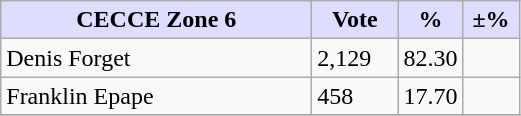<table class="wikitable">
<tr>
<th style="background:#DDDDFF" width="200px">CECCE Zone 6</th>
<th style="background:#DDDDFF" width="50px">Vote</th>
<th style="background:#DDDDFF" width="30px">%</th>
<th style="background:#DDDDFF" width="30px">±%</th>
</tr>
<tr>
<td>Denis Forget</td>
<td>2,129</td>
<td>82.30</td>
<td></td>
</tr>
<tr>
<td>Franklin Epape</td>
<td>458</td>
<td>17.70</td>
<td></td>
</tr>
<tr>
</tr>
</table>
